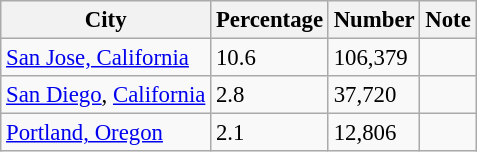<table class="sort wikitable sortable" style="font-size: 95%">
<tr>
<th scope="col">City</th>
<th scope="col">Percentage</th>
<th scope="col">Number</th>
<th scope="col" class="unsortable">Note</th>
</tr>
<tr>
<td><a href='#'>San Jose, California</a></td>
<td>10.6</td>
<td>106,379</td>
<td></td>
</tr>
<tr>
<td><a href='#'>San Diego</a>, <a href='#'>California</a></td>
<td>2.8</td>
<td>37,720</td>
<td></td>
</tr>
<tr>
<td><a href='#'>Portland, Oregon</a></td>
<td>2.1</td>
<td>12,806</td>
<td></td>
</tr>
</table>
